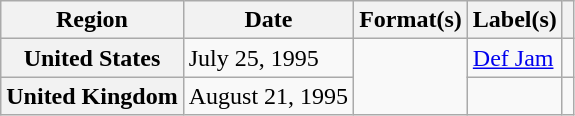<table class="wikitable plainrowheaders">
<tr>
<th scope="col">Region</th>
<th scope="col">Date</th>
<th scope="col">Format(s)</th>
<th scope="col">Label(s)</th>
<th scope="col"></th>
</tr>
<tr>
<th scope="row">United States</th>
<td>July 25, 1995</td>
<td rowspan="2"></td>
<td><a href='#'>Def Jam</a></td>
<td></td>
</tr>
<tr>
<th scope="row">United Kingdom</th>
<td>August 21, 1995</td>
<td></td>
<td></td>
</tr>
</table>
